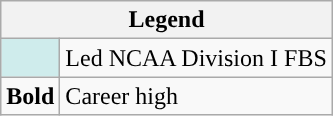<table class="wikitable">
<tr>
<th colspan="2">Legend</th>
</tr>
<tr>
<td style="background:#cfecec;"></td>
<td>Led NCAA Division I FBS</td>
</tr>
<tr>
<td><strong>Bold</strong></td>
<td>Career high</td>
</tr>
</table>
